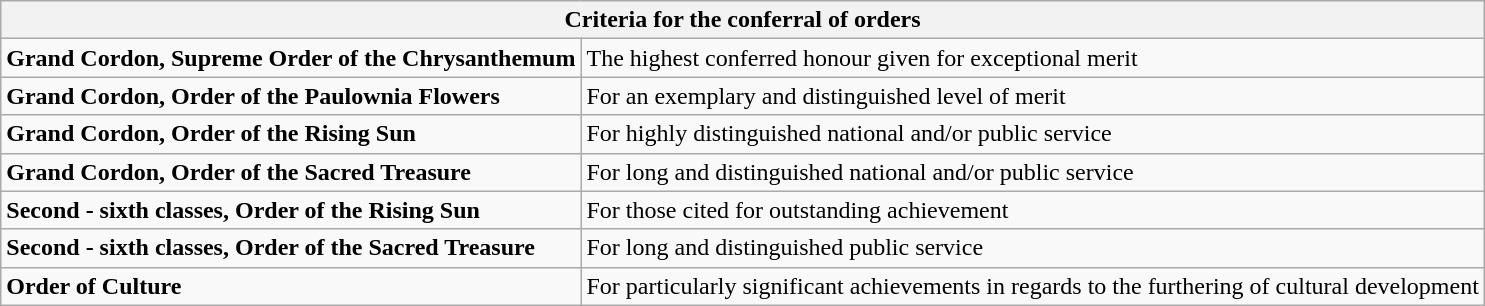<table class="wikitable">
<tr>
<th colspan="2">Criteria for the conferral of orders</th>
</tr>
<tr>
<td><strong>Grand Cordon, Supreme Order of the Chrysanthemum</strong></td>
<td>The highest conferred honour given for exceptional merit</td>
</tr>
<tr>
<td><strong>Grand Cordon, Order of the Paulownia Flowers</strong></td>
<td>For an exemplary and distinguished level of merit</td>
</tr>
<tr>
<td><strong>Grand Cordon, Order of the Rising Sun</strong></td>
<td>For highly distinguished national and/or public service</td>
</tr>
<tr>
<td><strong>Grand Cordon, Order of the Sacred Treasure</strong></td>
<td>For long and distinguished national and/or public service</td>
</tr>
<tr>
<td><strong>Second - sixth classes, Order of the Rising Sun</strong></td>
<td>For those cited for outstanding achievement</td>
</tr>
<tr>
<td><strong>Second - sixth classes, Order of the Sacred Treasure</strong></td>
<td>For long and distinguished public service</td>
</tr>
<tr>
<td><strong>Order of Culture</strong></td>
<td>For particularly significant achievements in regards to the furthering of cultural development</td>
</tr>
</table>
